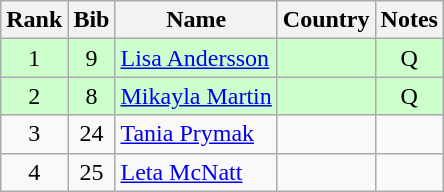<table class="wikitable" style="text-align:center;">
<tr>
<th>Rank</th>
<th>Bib</th>
<th>Name</th>
<th>Country</th>
<th>Notes</th>
</tr>
<tr bgcolor=ccffcc>
<td>1</td>
<td>9</td>
<td align=left><a href='#'>Lisa Andersson</a></td>
<td align=left></td>
<td>Q</td>
</tr>
<tr bgcolor=ccffcc>
<td>2</td>
<td>8</td>
<td align=left><a href='#'>Mikayla Martin</a></td>
<td align=left></td>
<td>Q</td>
</tr>
<tr>
<td>3</td>
<td>24</td>
<td align=left><a href='#'>Tania Prymak</a></td>
<td align=left></td>
<td></td>
</tr>
<tr>
<td>4</td>
<td>25</td>
<td align=left><a href='#'>Leta McNatt</a></td>
<td align=left></td>
<td></td>
</tr>
</table>
